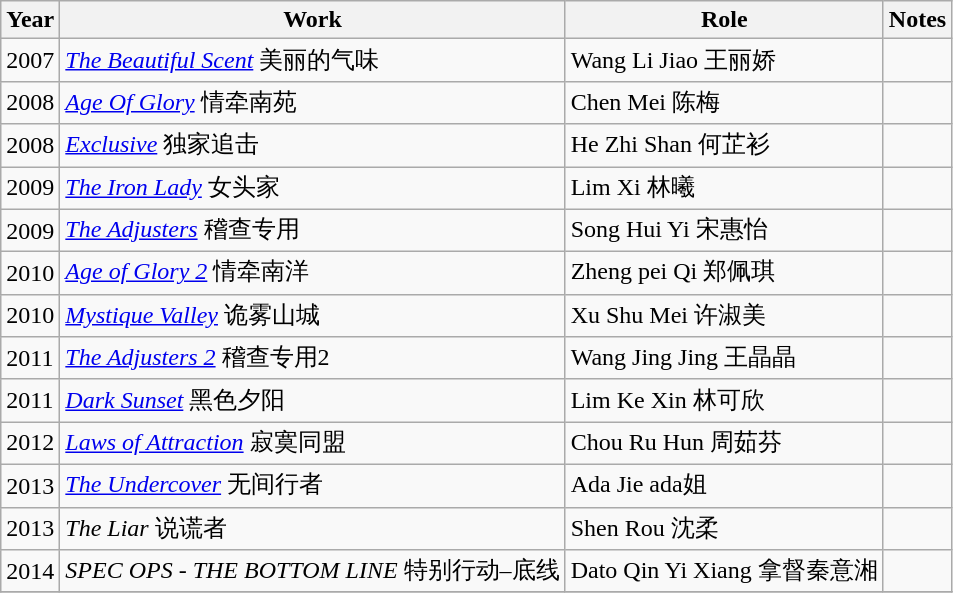<table class="wikitable">
<tr>
<th>Year</th>
<th>Work</th>
<th>Role</th>
<th>Notes</th>
</tr>
<tr>
<td>2007</td>
<td><em><a href='#'>The Beautiful Scent</a></em> 美丽的气味</td>
<td>Wang Li Jiao 王丽娇</td>
<td></td>
</tr>
<tr>
<td>2008</td>
<td><em><a href='#'>Age Of Glory</a></em> 情牵南苑</td>
<td>Chen Mei 陈梅</td>
<td></td>
</tr>
<tr>
<td>2008</td>
<td><em><a href='#'>Exclusive</a></em> 独家追击</td>
<td>He Zhi Shan 何芷衫</td>
<td></td>
</tr>
<tr>
<td>2009</td>
<td><em><a href='#'>The Iron Lady</a></em> 女头家</td>
<td>Lim Xi 林曦</td>
<td></td>
</tr>
<tr>
<td>2009</td>
<td><em><a href='#'>The Adjusters</a></em> 稽查专用</td>
<td>Song Hui Yi 宋惠怡</td>
<td></td>
</tr>
<tr>
<td>2010</td>
<td><em><a href='#'>Age of Glory 2</a></em> 情牵南洋</td>
<td>Zheng pei Qi 郑佩琪</td>
<td></td>
</tr>
<tr>
<td>2010</td>
<td><em><a href='#'>Mystique Valley</a></em> 诡雾山城</td>
<td>Xu Shu Mei 许淑美</td>
<td></td>
</tr>
<tr>
<td>2011</td>
<td><em><a href='#'>The Adjusters 2</a></em> 稽查专用2</td>
<td>Wang Jing Jing 王晶晶</td>
<td></td>
</tr>
<tr>
<td>2011</td>
<td><em><a href='#'>Dark Sunset</a></em> 黑色夕阳</td>
<td>Lim Ke Xin 林可欣</td>
<td></td>
</tr>
<tr>
<td>2012</td>
<td><em><a href='#'>Laws of Attraction</a></em> 寂寞同盟</td>
<td>Chou Ru Hun 周茹芬</td>
<td></td>
</tr>
<tr>
<td>2013</td>
<td><em><a href='#'>The Undercover</a></em> 无间行者</td>
<td>Ada Jie ada姐</td>
<td></td>
</tr>
<tr>
<td>2013</td>
<td><em>The Liar</em> 说谎者</td>
<td>Shen Rou 沈柔</td>
<td></td>
</tr>
<tr>
<td>2014</td>
<td><em>SPEC OPS - THE BOTTOM LINE</em> 特别行动–底线</td>
<td>Dato Qin Yi Xiang 拿督秦意湘</td>
<td></td>
</tr>
<tr>
</tr>
</table>
